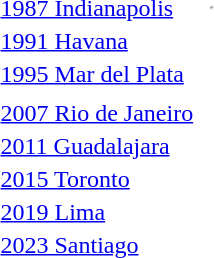<table>
<tr>
<td><a href='#'>1987 Indianapolis</a></td>
<td></td>
<td></td>
<td><hr></td>
</tr>
<tr>
<td><a href='#'>1991 Havana</a></td>
<td></td>
<td></td>
<td></td>
</tr>
<tr>
<td><a href='#'>1995 Mar del Plata</a></td>
<td></td>
<td></td>
<td></td>
</tr>
<tr>
<td></td>
<td></td>
<td></td>
<td></td>
</tr>
<tr>
<td><a href='#'>2007 Rio de Janeiro</a></td>
<td></td>
<td></td>
<td></td>
</tr>
<tr>
<td><a href='#'>2011 Guadalajara</a></td>
<td></td>
<td></td>
<td></td>
</tr>
<tr>
<td><a href='#'>2015 Toronto</a></td>
<td></td>
<td></td>
<td></td>
</tr>
<tr>
<td><a href='#'>2019 Lima</a></td>
<td></td>
<td></td>
<td></td>
</tr>
<tr>
<td><a href='#'>2023 Santiago</a></td>
<td></td>
<td></td>
<td></td>
</tr>
</table>
